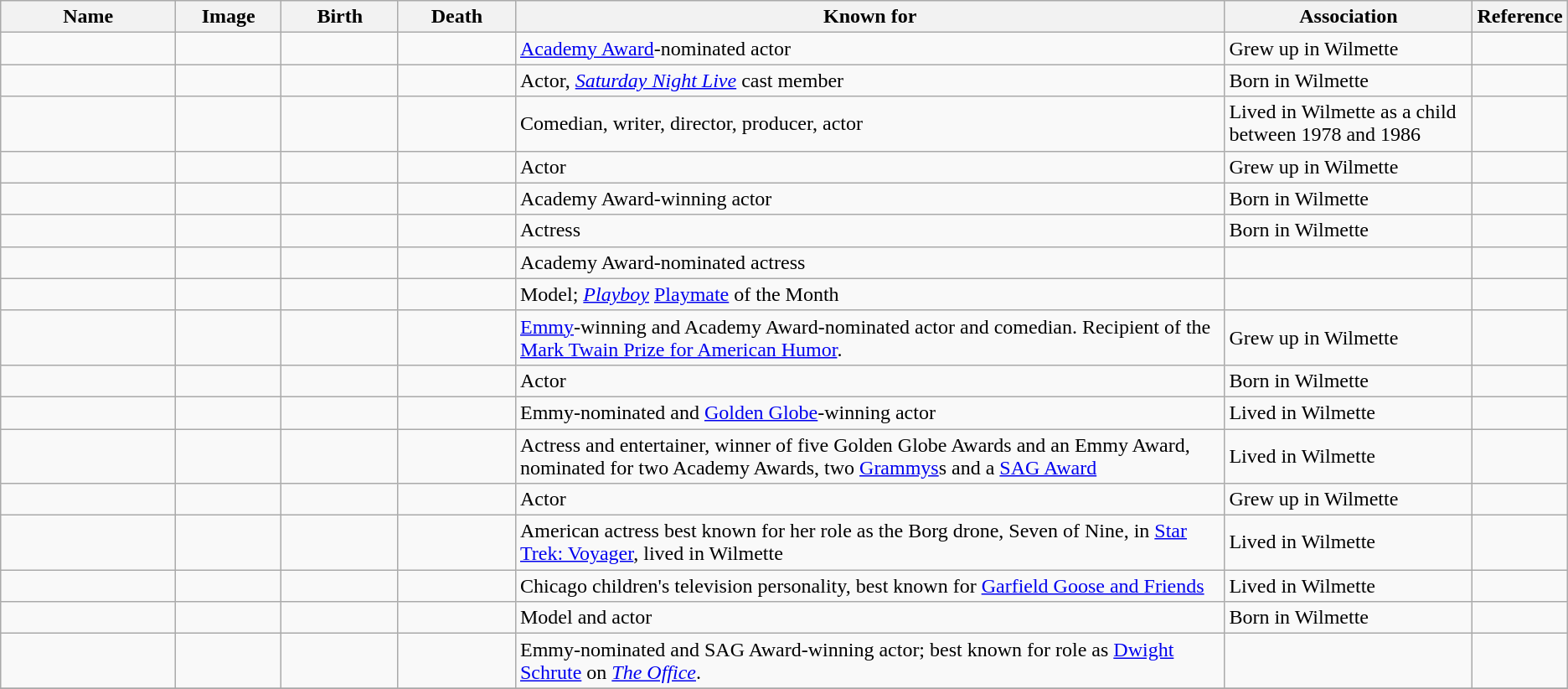<table class="wikitable sortable">
<tr>
<th scope="col" width="140">Name</th>
<th scope="col" width="80" class="unsortable">Image</th>
<th scope="col" width="90">Birth</th>
<th scope="col" width="90">Death</th>
<th scope="col" width="600" class="unsortable">Known for</th>
<th scope="col" width="200" class="unsortable">Association</th>
<th scope="col" width="30" class="unsortable">Reference</th>
</tr>
<tr>
<td></td>
<td></td>
<td align=right></td>
<td align=right></td>
<td><a href='#'>Academy Award</a>-nominated actor</td>
<td>Grew up in Wilmette</td>
<td align="center"></td>
</tr>
<tr>
<td></td>
<td></td>
<td align=right></td>
<td></td>
<td>Actor, <em><a href='#'>Saturday Night Live</a></em> cast member</td>
<td>Born in Wilmette</td>
<td align="center"></td>
</tr>
<tr>
<td></td>
<td></td>
<td align=right></td>
<td></td>
<td>Comedian, writer, director, producer, actor</td>
<td>Lived in Wilmette as a child between 1978 and 1986</td>
<td align="center"></td>
</tr>
<tr>
<td></td>
<td></td>
<td align=right></td>
<td></td>
<td>Actor</td>
<td>Grew up in Wilmette</td>
<td align="center"></td>
</tr>
<tr>
<td></td>
<td></td>
<td align=right></td>
<td align=right></td>
<td>Academy Award-winning actor</td>
<td>Born in Wilmette</td>
<td align="center"></td>
</tr>
<tr>
<td></td>
<td></td>
<td align=right></td>
<td></td>
<td>Actress</td>
<td>Born in Wilmette</td>
<td align="center"></td>
</tr>
<tr>
<td></td>
<td></td>
<td align=right></td>
<td></td>
<td>Academy Award-nominated actress</td>
<td></td>
<td align="center"></td>
</tr>
<tr>
<td></td>
<td></td>
<td align=right></td>
<td></td>
<td>Model; <em><a href='#'>Playboy</a></em> <a href='#'>Playmate</a> of the Month</td>
<td></td>
<td align="center"></td>
</tr>
<tr>
<td></td>
<td></td>
<td align=right></td>
<td></td>
<td><a href='#'>Emmy</a>-winning and Academy Award-nominated actor and comedian. Recipient of the <a href='#'>Mark Twain Prize for American Humor</a>.</td>
<td>Grew up in Wilmette</td>
<td align="center"></td>
</tr>
<tr>
<td></td>
<td></td>
<td align=right></td>
<td></td>
<td>Actor</td>
<td>Born in Wilmette</td>
<td align="center"></td>
</tr>
<tr>
<td></td>
<td></td>
<td align=right></td>
<td align=right></td>
<td>Emmy-nominated and <a href='#'>Golden Globe</a>-winning actor</td>
<td>Lived in Wilmette</td>
<td align="center"></td>
</tr>
<tr>
<td></td>
<td></td>
<td align=right></td>
<td></td>
<td>Actress and entertainer, winner of five Golden Globe Awards and an Emmy Award, nominated for two Academy Awards, two <a href='#'>Grammys</a>s and a <a href='#'>SAG Award</a></td>
<td>Lived in Wilmette</td>
<td align="center"></td>
</tr>
<tr>
<td></td>
<td></td>
<td align=right></td>
<td></td>
<td>Actor</td>
<td>Grew up in Wilmette</td>
<td align=center></td>
</tr>
<tr>
<td></td>
<td></td>
<td align=right></td>
<td></td>
<td>American actress best known for her role as the Borg drone, Seven of Nine, in <a href='#'>Star Trek: Voyager</a>, lived in Wilmette</td>
<td>Lived in Wilmette</td>
<td align="center"></td>
</tr>
<tr>
<td></td>
<td></td>
<td align=right></td>
<td align=right></td>
<td>Chicago children's television personality, best known for <a href='#'>Garfield Goose and Friends</a></td>
<td>Lived in Wilmette</td>
<td align="center"></td>
</tr>
<tr>
<td></td>
<td></td>
<td align=right></td>
<td></td>
<td>Model and actor</td>
<td>Born in Wilmette</td>
<td align="center"></td>
</tr>
<tr>
<td></td>
<td></td>
<td align=right></td>
<td></td>
<td>Emmy-nominated and SAG Award-winning actor; best known for role as <a href='#'>Dwight Schrute</a> on <em><a href='#'>The Office</a></em>.</td>
<td></td>
<td align="center"></td>
</tr>
<tr>
</tr>
</table>
